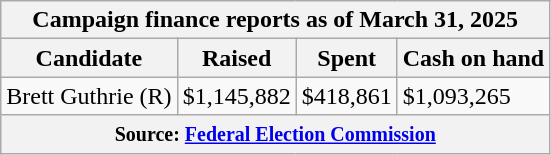<table class="wikitable sortable">
<tr>
<th colspan=4>Campaign finance reports as of March 31, 2025</th>
</tr>
<tr style="text-align:center;">
<th>Candidate</th>
<th>Raised</th>
<th>Spent</th>
<th>Cash on hand</th>
</tr>
<tr>
<td>Brett Guthrie (R)</td>
<td>$1,145,882</td>
<td>$418,861</td>
<td>$1,093,265</td>
</tr>
<tr>
<th colspan="4"><small>Source: <a href='#'>Federal Election Commission</a></small></th>
</tr>
</table>
